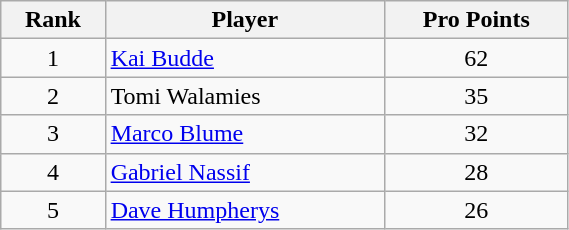<table class="wikitable" width=30%>
<tr>
<th>Rank</th>
<th>Player</th>
<th>Pro Points</th>
</tr>
<tr>
<td align=center>1</td>
<td> <a href='#'>Kai Budde</a></td>
<td align=center>62</td>
</tr>
<tr>
<td align=center>2</td>
<td> Tomi Walamies</td>
<td align=center>35</td>
</tr>
<tr>
<td align=center>3</td>
<td> <a href='#'>Marco Blume</a></td>
<td align=center>32</td>
</tr>
<tr>
<td align=center>4</td>
<td> <a href='#'>Gabriel Nassif</a></td>
<td align=center>28</td>
</tr>
<tr>
<td align=center>5</td>
<td> <a href='#'>Dave Humpherys</a></td>
<td align=center>26</td>
</tr>
</table>
